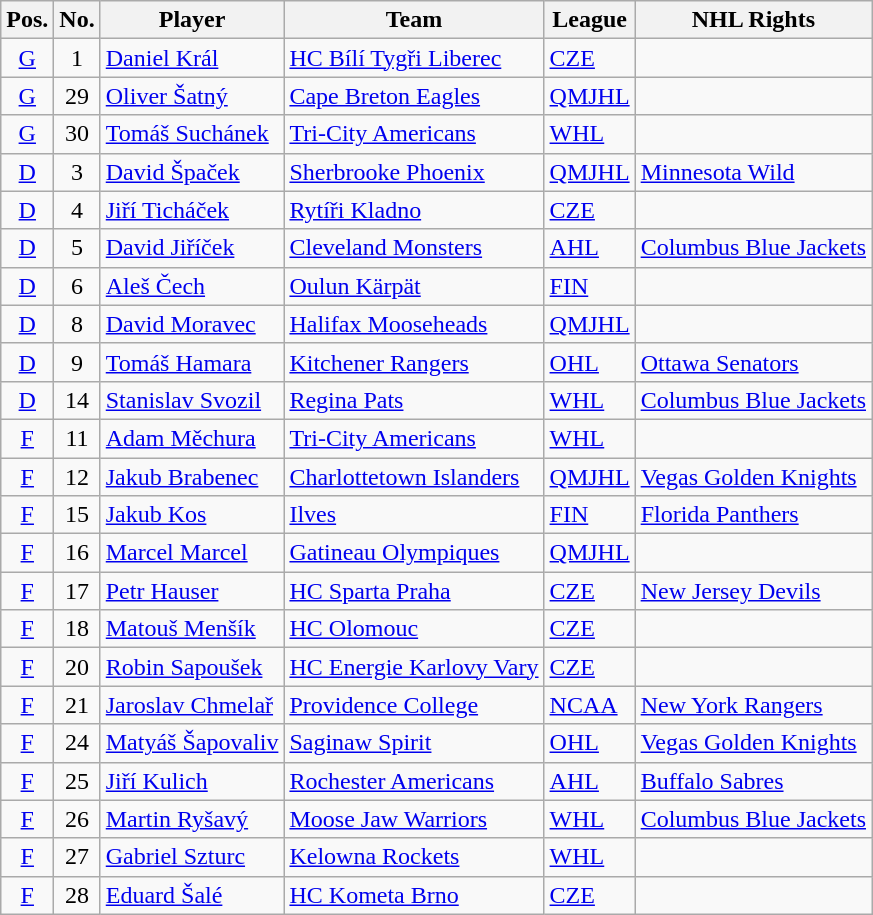<table class="wikitable sortable">
<tr>
<th>Pos.</th>
<th>No.</th>
<th>Player</th>
<th>Team</th>
<th>League</th>
<th>NHL Rights</th>
</tr>
<tr>
<td style="text-align:center;"><a href='#'>G</a></td>
<td style="text-align:center;">1</td>
<td><a href='#'>Daniel Král</a></td>
<td> <a href='#'>HC Bílí Tygři Liberec</a></td>
<td> <a href='#'>CZE</a></td>
<td></td>
</tr>
<tr>
<td style="text-align:center;"><a href='#'>G</a></td>
<td style="text-align:center;">29</td>
<td><a href='#'>Oliver Šatný</a></td>
<td> <a href='#'>Cape Breton Eagles</a></td>
<td> <a href='#'>QMJHL</a></td>
<td></td>
</tr>
<tr>
<td style="text-align:center;"><a href='#'>G</a></td>
<td style="text-align:center;">30</td>
<td><a href='#'>Tomáš Suchánek</a></td>
<td> <a href='#'>Tri-City Americans</a></td>
<td> <a href='#'>WHL</a></td>
<td></td>
</tr>
<tr>
<td style="text-align:center;"><a href='#'>D</a></td>
<td style="text-align:center;">3</td>
<td><a href='#'>David Špaček</a></td>
<td> <a href='#'>Sherbrooke Phoenix</a></td>
<td> <a href='#'>QMJHL</a></td>
<td><a href='#'>Minnesota Wild</a></td>
</tr>
<tr>
<td style="text-align:center;"><a href='#'>D</a></td>
<td style="text-align:center;">4</td>
<td><a href='#'>Jiří Ticháček</a></td>
<td> <a href='#'>Rytíři Kladno</a></td>
<td> <a href='#'>CZE</a></td>
<td></td>
</tr>
<tr>
<td style="text-align:center;"><a href='#'>D</a></td>
<td style="text-align:center;">5</td>
<td><a href='#'>David Jiříček</a></td>
<td> <a href='#'>Cleveland Monsters</a></td>
<td> <a href='#'>AHL</a></td>
<td><a href='#'>Columbus Blue Jackets</a></td>
</tr>
<tr>
<td style="text-align:center;"><a href='#'>D</a></td>
<td style="text-align:center;">6</td>
<td><a href='#'>Aleš Čech</a></td>
<td> <a href='#'>Oulun Kärpät</a></td>
<td> <a href='#'>FIN</a></td>
<td></td>
</tr>
<tr>
<td style="text-align:center;"><a href='#'>D</a></td>
<td style="text-align:center;">8</td>
<td><a href='#'>David Moravec</a></td>
<td> <a href='#'>Halifax Mooseheads</a></td>
<td> <a href='#'>QMJHL</a></td>
<td></td>
</tr>
<tr>
<td style="text-align:center;"><a href='#'>D</a></td>
<td style="text-align:center;">9</td>
<td><a href='#'>Tomáš Hamara</a></td>
<td> <a href='#'>Kitchener Rangers</a></td>
<td> <a href='#'>OHL</a></td>
<td><a href='#'>Ottawa Senators</a></td>
</tr>
<tr>
<td style="text-align:center;"><a href='#'>D</a></td>
<td style="text-align:center;">14</td>
<td><a href='#'>Stanislav Svozil</a></td>
<td> <a href='#'>Regina Pats</a></td>
<td> <a href='#'>WHL</a></td>
<td><a href='#'>Columbus Blue Jackets</a></td>
</tr>
<tr>
<td style="text-align:center;"><a href='#'>F</a></td>
<td style="text-align:center;">11</td>
<td><a href='#'>Adam Měchura</a></td>
<td> <a href='#'>Tri-City Americans</a></td>
<td> <a href='#'>WHL</a></td>
<td></td>
</tr>
<tr>
<td style="text-align:center;"><a href='#'>F</a></td>
<td style="text-align:center;">12</td>
<td><a href='#'>Jakub Brabenec</a></td>
<td> <a href='#'>Charlottetown Islanders</a></td>
<td> <a href='#'>QMJHL</a></td>
<td><a href='#'>Vegas Golden Knights</a></td>
</tr>
<tr>
<td style="text-align:center;"><a href='#'>F</a></td>
<td style="text-align:center;">15</td>
<td><a href='#'>Jakub Kos</a></td>
<td> <a href='#'>Ilves</a></td>
<td> <a href='#'>FIN</a></td>
<td><a href='#'>Florida Panthers</a></td>
</tr>
<tr>
<td style="text-align:center;"><a href='#'>F</a></td>
<td style="text-align:center;">16</td>
<td><a href='#'>Marcel Marcel</a></td>
<td> <a href='#'>Gatineau Olympiques</a></td>
<td> <a href='#'>QMJHL</a></td>
<td></td>
</tr>
<tr>
<td style="text-align:center;"><a href='#'>F</a></td>
<td style="text-align:center;">17</td>
<td><a href='#'>Petr Hauser</a></td>
<td> <a href='#'>HC Sparta Praha</a></td>
<td> <a href='#'>CZE</a></td>
<td><a href='#'>New Jersey Devils</a></td>
</tr>
<tr>
<td style="text-align:center;"><a href='#'>F</a></td>
<td style="text-align:center;">18</td>
<td><a href='#'>Matouš Menšík</a></td>
<td> <a href='#'>HC Olomouc</a></td>
<td> <a href='#'>CZE</a></td>
<td></td>
</tr>
<tr>
<td style="text-align:center;"><a href='#'>F</a></td>
<td style="text-align:center;">20</td>
<td><a href='#'>Robin Sapoušek</a></td>
<td> <a href='#'>HC Energie Karlovy Vary</a></td>
<td> <a href='#'>CZE</a></td>
<td></td>
</tr>
<tr>
<td style="text-align:center;"><a href='#'>F</a></td>
<td style="text-align:center;">21</td>
<td><a href='#'>Jaroslav Chmelař</a></td>
<td> <a href='#'>Providence College</a></td>
<td> <a href='#'>NCAA</a></td>
<td><a href='#'>New York Rangers</a></td>
</tr>
<tr>
<td style="text-align:center;"><a href='#'>F</a></td>
<td style="text-align:center;">24</td>
<td><a href='#'>Matyáš Šapovaliv</a></td>
<td> <a href='#'>Saginaw Spirit</a></td>
<td> <a href='#'>OHL</a></td>
<td><a href='#'>Vegas Golden Knights</a></td>
</tr>
<tr>
<td style="text-align:center;"><a href='#'>F</a></td>
<td style="text-align:center;">25</td>
<td><a href='#'>Jiří Kulich</a></td>
<td> <a href='#'>Rochester Americans</a></td>
<td> <a href='#'>AHL</a></td>
<td><a href='#'>Buffalo Sabres</a></td>
</tr>
<tr>
<td style="text-align:center;"><a href='#'>F</a></td>
<td style="text-align:center;">26</td>
<td><a href='#'>Martin Ryšavý</a></td>
<td> <a href='#'>Moose Jaw Warriors</a></td>
<td> <a href='#'>WHL</a></td>
<td><a href='#'>Columbus Blue Jackets</a></td>
</tr>
<tr>
<td style="text-align:center;"><a href='#'>F</a></td>
<td style="text-align:center;">27</td>
<td><a href='#'>Gabriel Szturc</a></td>
<td> <a href='#'>Kelowna Rockets</a></td>
<td> <a href='#'>WHL</a></td>
<td></td>
</tr>
<tr>
<td style="text-align:center;"><a href='#'>F</a></td>
<td style="text-align:center;">28</td>
<td><a href='#'>Eduard Šalé</a></td>
<td> <a href='#'>HC Kometa Brno</a></td>
<td> <a href='#'>CZE</a></td>
<td></td>
</tr>
</table>
